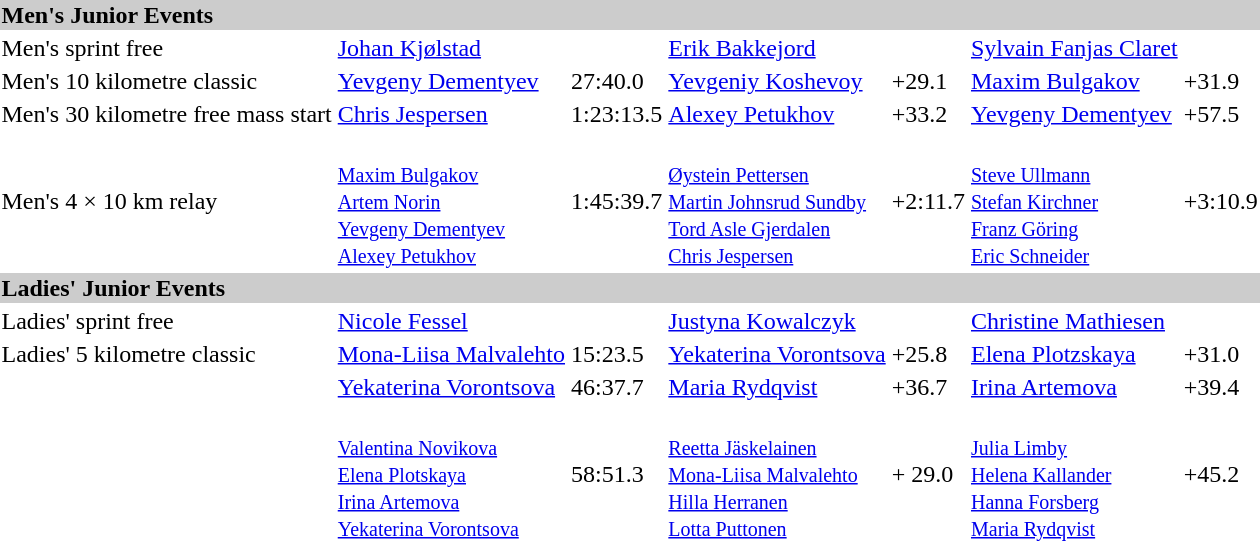<table>
<tr style="background:#ccc;">
<td colspan=7><strong>Men's Junior Events</strong></td>
</tr>
<tr>
<td>Men's sprint free</td>
<td><a href='#'>Johan Kjølstad</a><br></td>
<td></td>
<td><a href='#'>Erik Bakkejord</a><br></td>
<td></td>
<td><a href='#'>Sylvain Fanjas Claret</a><br></td>
<td></td>
</tr>
<tr>
<td>Men's 10 kilometre classic</td>
<td><a href='#'>Yevgeny Dementyev</a><br></td>
<td>27:40.0</td>
<td><a href='#'>Yevgeniy Koshevoy</a><br></td>
<td>+29.1</td>
<td><a href='#'>Maxim Bulgakov</a><br></td>
<td>+31.9</td>
</tr>
<tr>
<td>Men's 30 kilometre free mass start</td>
<td><a href='#'>Chris Jespersen</a><br></td>
<td>1:23:13.5</td>
<td><a href='#'>Alexey Petukhov</a><br></td>
<td>+33.2</td>
<td><a href='#'>Yevgeny Dementyev</a><br></td>
<td>+57.5</td>
</tr>
<tr>
<td>Men's 4 × 10 km relay</td>
<td><br><small><a href='#'>Maxim Bulgakov</a><br><a href='#'>Artem Norin</a><br><a href='#'>Yevgeny Dementyev</a><br><a href='#'>Alexey Petukhov</a></small></td>
<td>1:45:39.7</td>
<td><br><small><a href='#'>Øystein Pettersen</a><br><a href='#'>Martin Johnsrud Sundby</a><br><a href='#'>Tord Asle Gjerdalen</a><br><a href='#'>Chris Jespersen</a></small></td>
<td>+2:11.7</td>
<td><br><small><a href='#'>Steve Ullmann</a><br><a href='#'>Stefan Kirchner</a><br><a href='#'>Franz Göring</a><br><a href='#'>Eric Schneider</a></small></td>
<td>+3:10.9</td>
</tr>
<tr style="background:#ccc;">
<td colspan=7><strong>Ladies' Junior Events</strong></td>
</tr>
<tr>
<td>Ladies' sprint free</td>
<td><a href='#'>Nicole Fessel</a><br></td>
<td></td>
<td><a href='#'>Justyna Kowalczyk</a><br></td>
<td></td>
<td><a href='#'>Christine Mathiesen</a><br></td>
<td></td>
</tr>
<tr>
<td>Ladies' 5 kilometre classic</td>
<td><a href='#'>Mona-Liisa Malvalehto</a><br></td>
<td>15:23.5</td>
<td><a href='#'>Yekaterina Vorontsova</a><br></td>
<td>+25.8</td>
<td><a href='#'>Elena Plotzskaya</a><br></td>
<td>+31.0</td>
</tr>
<tr>
<td></td>
<td><a href='#'>Yekaterina Vorontsova</a><br></td>
<td>46:37.7</td>
<td><a href='#'>Maria Rydqvist</a><br></td>
<td>+36.7</td>
<td><a href='#'>Irina Artemova</a><br></td>
<td>+39.4</td>
</tr>
<tr>
<td></td>
<td><br><small><a href='#'>Valentina Novikova</a><br><a href='#'>Elena Plotskaya</a><br><a href='#'>Irina Artemova</a><br><a href='#'>Yekaterina Vorontsova</a></small></td>
<td>58:51.3</td>
<td><br><small><a href='#'>Reetta Jäskelainen</a><br><a href='#'>Mona-Liisa Malvalehto</a><br><a href='#'>Hilla Herranen</a><br><a href='#'>Lotta Puttonen</a></small></td>
<td>+ 29.0</td>
<td><br><small><a href='#'>Julia Limby</a><br><a href='#'>Helena Kallander</a><br><a href='#'>Hanna Forsberg</a><br><a href='#'>Maria Rydqvist</a></small></td>
<td>+45.2</td>
</tr>
</table>
